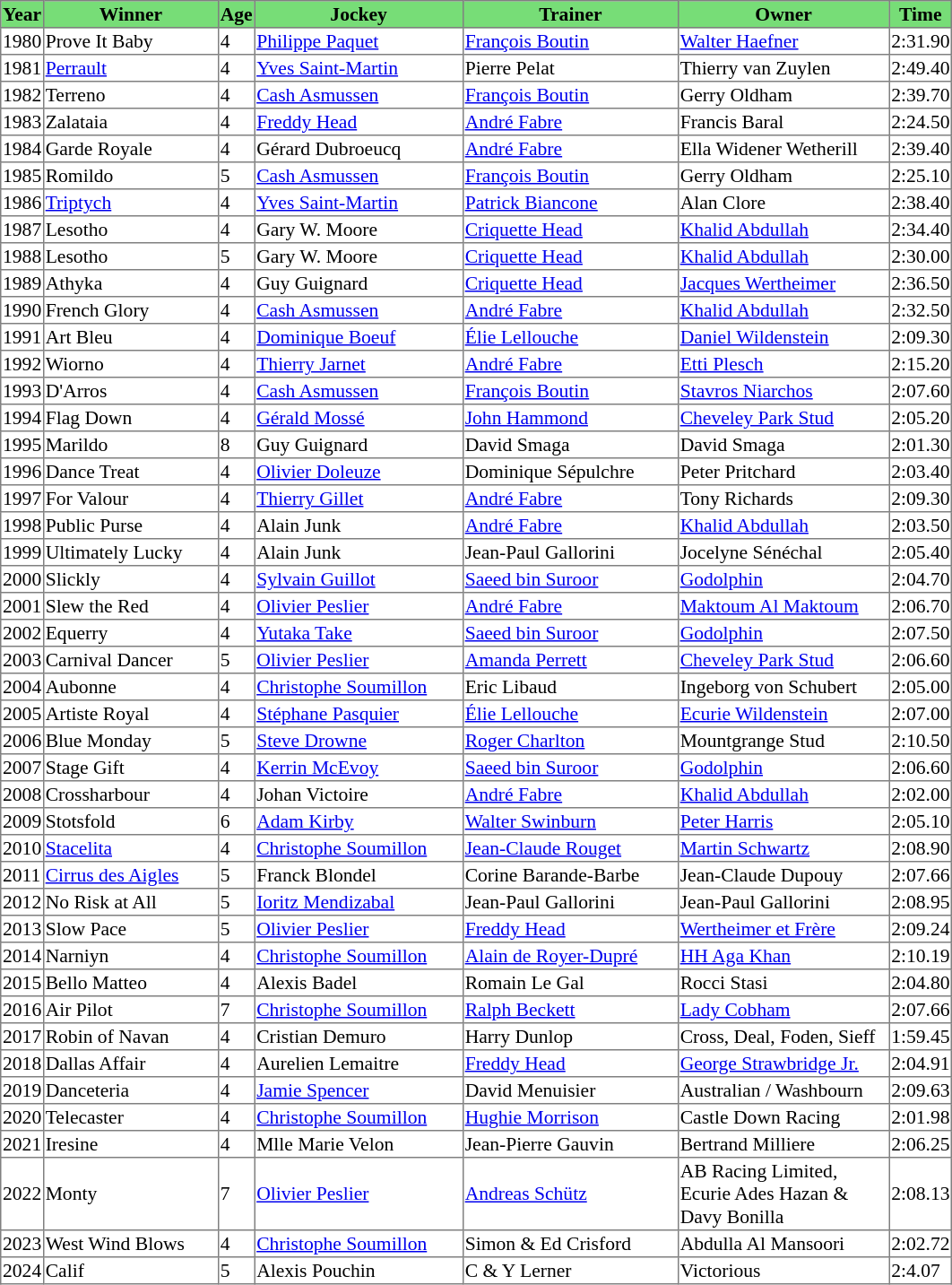<table class = "sortable" | border="1" style="border-collapse: collapse; font-size:90%">
<tr bgcolor="#77dd77" align="center">
<th>Year</th>
<th>Winner</th>
<th>Age</th>
<th>Jockey</th>
<th>Trainer</th>
<th>Owner</th>
<th>Time</th>
</tr>
<tr>
<td>1980</td>
<td width=127px>Prove It Baby</td>
<td>4</td>
<td width=152px><a href='#'>Philippe Paquet</a></td>
<td width=157px><a href='#'>François Boutin</a></td>
<td width=154px><a href='#'>Walter Haefner</a></td>
<td>2:31.90</td>
</tr>
<tr>
<td>1981</td>
<td><a href='#'>Perrault</a></td>
<td>4</td>
<td><a href='#'>Yves Saint-Martin</a></td>
<td>Pierre Pelat</td>
<td>Thierry van Zuylen</td>
<td>2:49.40</td>
</tr>
<tr>
<td>1982</td>
<td>Terreno</td>
<td>4</td>
<td><a href='#'>Cash Asmussen</a></td>
<td><a href='#'>François Boutin</a></td>
<td>Gerry Oldham</td>
<td>2:39.70</td>
</tr>
<tr>
<td>1983</td>
<td>Zalataia</td>
<td>4</td>
<td><a href='#'>Freddy Head</a></td>
<td><a href='#'>André Fabre</a></td>
<td>Francis Baral</td>
<td>2:24.50</td>
</tr>
<tr>
<td>1984</td>
<td>Garde Royale</td>
<td>4</td>
<td>Gérard Dubroeucq</td>
<td><a href='#'>André Fabre</a></td>
<td>Ella Widener Wetherill</td>
<td>2:39.40</td>
</tr>
<tr>
<td>1985</td>
<td>Romildo</td>
<td>5</td>
<td><a href='#'>Cash Asmussen</a></td>
<td><a href='#'>François Boutin</a></td>
<td>Gerry Oldham</td>
<td>2:25.10</td>
</tr>
<tr>
<td>1986</td>
<td><a href='#'>Triptych</a></td>
<td>4</td>
<td><a href='#'>Yves Saint-Martin</a></td>
<td><a href='#'>Patrick Biancone</a></td>
<td>Alan Clore</td>
<td>2:38.40</td>
</tr>
<tr>
<td>1987</td>
<td>Lesotho</td>
<td>4</td>
<td>Gary W. Moore</td>
<td><a href='#'>Criquette Head</a></td>
<td><a href='#'>Khalid Abdullah</a></td>
<td>2:34.40</td>
</tr>
<tr>
<td>1988</td>
<td>Lesotho</td>
<td>5</td>
<td>Gary W. Moore</td>
<td><a href='#'>Criquette Head</a></td>
<td><a href='#'>Khalid Abdullah</a></td>
<td>2:30.00</td>
</tr>
<tr>
<td>1989</td>
<td>Athyka</td>
<td>4</td>
<td>Guy Guignard</td>
<td><a href='#'>Criquette Head</a></td>
<td><a href='#'>Jacques Wertheimer</a></td>
<td>2:36.50</td>
</tr>
<tr>
<td>1990</td>
<td>French Glory</td>
<td>4</td>
<td><a href='#'>Cash Asmussen</a></td>
<td><a href='#'>André Fabre</a></td>
<td><a href='#'>Khalid Abdullah</a></td>
<td>2:32.50</td>
</tr>
<tr>
<td>1991</td>
<td>Art Bleu</td>
<td>4</td>
<td><a href='#'>Dominique Boeuf</a></td>
<td><a href='#'>Élie Lellouche</a></td>
<td><a href='#'>Daniel Wildenstein</a></td>
<td>2:09.30</td>
</tr>
<tr>
<td>1992</td>
<td>Wiorno</td>
<td>4</td>
<td><a href='#'>Thierry Jarnet</a></td>
<td><a href='#'>André Fabre</a></td>
<td><a href='#'>Etti Plesch</a></td>
<td>2:15.20</td>
</tr>
<tr>
<td>1993</td>
<td>D'Arros</td>
<td>4</td>
<td><a href='#'>Cash Asmussen</a></td>
<td><a href='#'>François Boutin</a></td>
<td><a href='#'>Stavros Niarchos</a></td>
<td>2:07.60</td>
</tr>
<tr>
<td>1994</td>
<td>Flag Down</td>
<td>4</td>
<td><a href='#'>Gérald Mossé</a></td>
<td><a href='#'>John Hammond</a></td>
<td><a href='#'>Cheveley Park Stud</a></td>
<td>2:05.20</td>
</tr>
<tr>
<td>1995</td>
<td>Marildo</td>
<td>8</td>
<td>Guy Guignard</td>
<td>David Smaga</td>
<td>David Smaga</td>
<td>2:01.30</td>
</tr>
<tr>
<td>1996</td>
<td>Dance Treat</td>
<td>4</td>
<td><a href='#'>Olivier Doleuze</a></td>
<td>Dominique Sépulchre</td>
<td>Peter Pritchard</td>
<td>2:03.40</td>
</tr>
<tr>
<td>1997</td>
<td>For Valour</td>
<td>4</td>
<td><a href='#'>Thierry Gillet</a></td>
<td><a href='#'>André Fabre</a></td>
<td>Tony Richards</td>
<td>2:09.30</td>
</tr>
<tr>
<td>1998</td>
<td>Public Purse</td>
<td>4</td>
<td>Alain Junk</td>
<td><a href='#'>André Fabre</a></td>
<td><a href='#'>Khalid Abdullah</a></td>
<td>2:03.50</td>
</tr>
<tr>
<td>1999</td>
<td>Ultimately Lucky</td>
<td>4</td>
<td>Alain Junk</td>
<td>Jean-Paul Gallorini</td>
<td>Jocelyne Sénéchal</td>
<td>2:05.40</td>
</tr>
<tr>
<td>2000</td>
<td>Slickly</td>
<td>4</td>
<td><a href='#'>Sylvain Guillot</a></td>
<td><a href='#'>Saeed bin Suroor</a></td>
<td><a href='#'>Godolphin</a></td>
<td>2:04.70</td>
</tr>
<tr>
<td>2001</td>
<td>Slew the Red</td>
<td>4</td>
<td><a href='#'>Olivier Peslier</a></td>
<td><a href='#'>André Fabre</a></td>
<td><a href='#'>Maktoum Al Maktoum</a></td>
<td>2:06.70</td>
</tr>
<tr>
<td>2002</td>
<td>Equerry</td>
<td>4</td>
<td><a href='#'>Yutaka Take</a></td>
<td><a href='#'>Saeed bin Suroor</a></td>
<td><a href='#'>Godolphin</a></td>
<td>2:07.50</td>
</tr>
<tr>
<td>2003</td>
<td>Carnival Dancer</td>
<td>5</td>
<td><a href='#'>Olivier Peslier</a></td>
<td><a href='#'>Amanda Perrett</a></td>
<td><a href='#'>Cheveley Park Stud</a></td>
<td>2:06.60</td>
</tr>
<tr>
<td>2004</td>
<td>Aubonne</td>
<td>4</td>
<td><a href='#'>Christophe Soumillon</a></td>
<td>Eric Libaud</td>
<td>Ingeborg von Schubert</td>
<td>2:05.00</td>
</tr>
<tr>
<td>2005</td>
<td>Artiste Royal</td>
<td>4</td>
<td><a href='#'>Stéphane Pasquier</a></td>
<td><a href='#'>Élie Lellouche</a></td>
<td><a href='#'>Ecurie Wildenstein</a></td>
<td>2:07.00</td>
</tr>
<tr>
<td>2006</td>
<td>Blue Monday</td>
<td>5</td>
<td><a href='#'>Steve Drowne</a></td>
<td><a href='#'>Roger Charlton</a></td>
<td>Mountgrange Stud</td>
<td>2:10.50</td>
</tr>
<tr>
<td>2007</td>
<td>Stage Gift</td>
<td>4</td>
<td><a href='#'>Kerrin McEvoy</a></td>
<td><a href='#'>Saeed bin Suroor</a></td>
<td><a href='#'>Godolphin</a></td>
<td>2:06.60</td>
</tr>
<tr>
<td>2008</td>
<td>Crossharbour</td>
<td>4</td>
<td>Johan Victoire</td>
<td><a href='#'>André Fabre</a></td>
<td><a href='#'>Khalid Abdullah</a></td>
<td>2:02.00</td>
</tr>
<tr>
<td>2009</td>
<td>Stotsfold</td>
<td>6</td>
<td><a href='#'>Adam Kirby</a></td>
<td><a href='#'>Walter Swinburn</a></td>
<td><a href='#'>Peter Harris</a></td>
<td>2:05.10</td>
</tr>
<tr>
<td>2010</td>
<td><a href='#'>Stacelita</a></td>
<td>4</td>
<td><a href='#'>Christophe Soumillon</a></td>
<td><a href='#'>Jean-Claude Rouget</a></td>
<td><a href='#'>Martin Schwartz</a></td>
<td>2:08.90</td>
</tr>
<tr>
<td>2011</td>
<td><a href='#'>Cirrus des Aigles</a></td>
<td>5</td>
<td>Franck Blondel</td>
<td>Corine Barande-Barbe</td>
<td>Jean-Claude Dupouy</td>
<td>2:07.66</td>
</tr>
<tr>
<td>2012</td>
<td>No Risk at All</td>
<td>5</td>
<td><a href='#'>Ioritz Mendizabal</a></td>
<td>Jean-Paul Gallorini</td>
<td>Jean-Paul Gallorini</td>
<td>2:08.95</td>
</tr>
<tr>
<td>2013</td>
<td>Slow Pace</td>
<td>5</td>
<td><a href='#'>Olivier Peslier</a></td>
<td><a href='#'>Freddy Head</a></td>
<td><a href='#'>Wertheimer et Frère</a></td>
<td>2:09.24</td>
</tr>
<tr>
<td>2014</td>
<td>Narniyn</td>
<td>4</td>
<td><a href='#'>Christophe Soumillon</a></td>
<td><a href='#'>Alain de Royer-Dupré</a></td>
<td><a href='#'>HH Aga Khan</a></td>
<td>2:10.19</td>
</tr>
<tr>
<td>2015</td>
<td>Bello Matteo</td>
<td>4</td>
<td>Alexis Badel</td>
<td>Romain Le Gal</td>
<td>Rocci Stasi</td>
<td>2:04.80</td>
</tr>
<tr>
<td>2016</td>
<td>Air Pilot</td>
<td>7</td>
<td><a href='#'>Christophe Soumillon</a></td>
<td><a href='#'>Ralph Beckett</a></td>
<td><a href='#'>Lady Cobham</a></td>
<td>2:07.66</td>
</tr>
<tr>
<td>2017</td>
<td>Robin of Navan</td>
<td>4</td>
<td>Cristian Demuro</td>
<td>Harry Dunlop</td>
<td>Cross, Deal, Foden, Sieff</td>
<td>1:59.45</td>
</tr>
<tr>
<td>2018</td>
<td>Dallas Affair</td>
<td>4</td>
<td>Aurelien Lemaitre</td>
<td><a href='#'>Freddy Head</a></td>
<td><a href='#'>George Strawbridge Jr.</a></td>
<td>2:04.91</td>
</tr>
<tr>
<td>2019</td>
<td>Danceteria</td>
<td>4</td>
<td><a href='#'>Jamie Spencer</a></td>
<td>David Menuisier</td>
<td>Australian / Washbourn </td>
<td>2:09.63</td>
</tr>
<tr>
<td>2020</td>
<td>Telecaster</td>
<td>4</td>
<td><a href='#'>Christophe Soumillon</a></td>
<td><a href='#'>Hughie Morrison</a></td>
<td>Castle Down Racing</td>
<td>2:01.98</td>
</tr>
<tr>
<td>2021</td>
<td>Iresine</td>
<td>4</td>
<td>Mlle Marie Velon</td>
<td>Jean-Pierre Gauvin</td>
<td>Bertrand Milliere</td>
<td>2:06.25</td>
</tr>
<tr>
<td>2022</td>
<td>Monty</td>
<td>7</td>
<td><a href='#'>Olivier Peslier</a></td>
<td><a href='#'>Andreas Schütz</a></td>
<td>AB Racing Limited, Ecurie Ades Hazan & Davy Bonilla</td>
<td>2:08.13</td>
</tr>
<tr>
<td>2023</td>
<td>West Wind Blows</td>
<td>4</td>
<td><a href='#'>Christophe Soumillon</a></td>
<td>Simon & Ed Crisford</td>
<td>Abdulla Al Mansoori</td>
<td>2:02.72</td>
</tr>
<tr>
<td>2024</td>
<td>Calif</td>
<td>5</td>
<td>Alexis Pouchin</td>
<td>C & Y Lerner</td>
<td>Victorious</td>
<td>2:4.07</td>
</tr>
</table>
